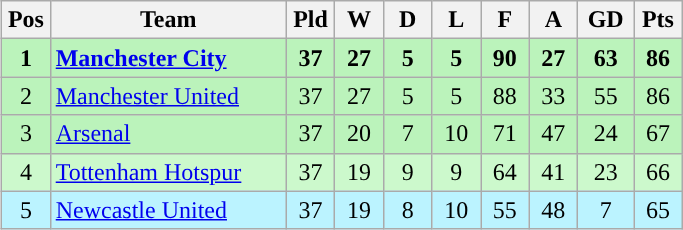<table class=wikitable align="right" style="text-align:center;">
<tr>
<th width="25px">Pos</th>
<th width="150px">Team</th>
<th width="25px">Pld</th>
<th width="25px">W</th>
<th width="25px">D</th>
<th width="25px">L</th>
<th width="25px">F</th>
<th width="25px">A</th>
<th width="30px">GD</th>
<th width="25px">Pts</th>
</tr>
<tr style="background:#bbf3bb">
<td><strong>1</strong></td>
<td style="text-align:left;"><strong><a href='#'>Manchester City</a></strong></td>
<td><strong>37</strong></td>
<td><strong>27</strong></td>
<td><strong>5</strong></td>
<td><strong>5</strong></td>
<td><strong>90</strong></td>
<td><strong>27</strong></td>
<td><strong>63</strong></td>
<td><strong>86</strong></td>
</tr>
<tr style="background:#bbf3bb">
<td>2</td>
<td style="text-align:left;"><a href='#'>Manchester United</a></td>
<td>37</td>
<td>27</td>
<td>5</td>
<td>5</td>
<td>88</td>
<td>33</td>
<td>55</td>
<td>86</td>
</tr>
<tr style="background:#bbf3bb">
<td>3</td>
<td style="text-align:left;"><a href='#'>Arsenal</a></td>
<td>37</td>
<td>20</td>
<td>7</td>
<td>10</td>
<td>71</td>
<td>47</td>
<td>24</td>
<td>67</td>
</tr>
<tr style="background:#ccf9cc">
<td>4</td>
<td style="text-align:left;"><a href='#'>Tottenham Hotspur</a></td>
<td>37</td>
<td>19</td>
<td>9</td>
<td>9</td>
<td>64</td>
<td>41</td>
<td>23</td>
<td>66</td>
</tr>
<tr style="background:#bbf3ff">
<td>5</td>
<td style="text-align:left;"><a href='#'>Newcastle United</a></td>
<td>37</td>
<td>19</td>
<td>8</td>
<td>10</td>
<td>55</td>
<td>48</td>
<td>7</td>
<td>65</td>
</tr>
</table>
